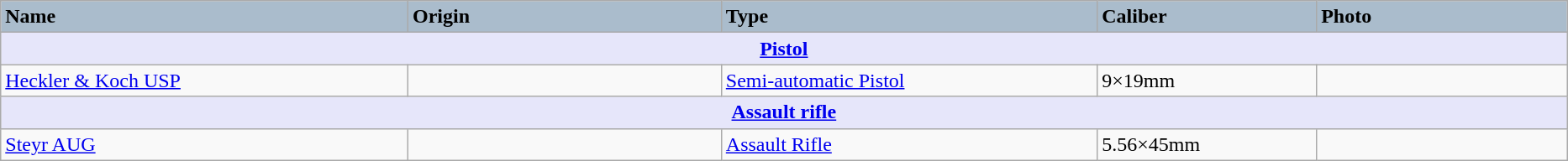<table class="wikitable">
<tr>
<th style="text-align: left; background: #aabccc; width:13%;">Name</th>
<th style="text-align: left; background: #aabccc; width:10%;">Origin</th>
<th style="text-align: left; background: #aabccc; width:12%;">Type</th>
<th style="text-align: left; background: #aabccc; width:7%;">Caliber</th>
<th style="text-align: left; background: #aabccc;width:8%; ">Photo</th>
</tr>
<tr>
<th style="align: center; background: lavender;" colspan="5"><a href='#'>Pistol</a></th>
</tr>
<tr>
<td><a href='#'>Heckler & Koch USP</a></td>
<td></td>
<td><a href='#'>Semi-automatic Pistol</a></td>
<td>9×19mm</td>
<td></td>
</tr>
<tr>
<th style="align: center; background: lavender;" colspan="5"><a href='#'>Assault rifle</a></th>
</tr>
<tr>
<td><a href='#'>Steyr AUG</a></td>
<td></td>
<td><a href='#'>Assault Rifle</a></td>
<td>5.56×45mm</td>
<td></td>
</tr>
</table>
